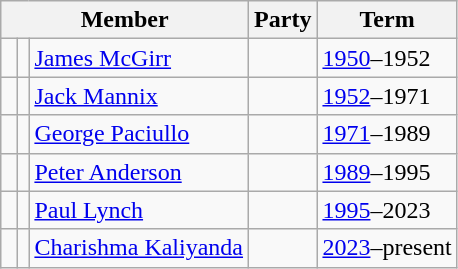<table class="wikitable">
<tr>
<th colspan="3">Member</th>
<th>Party</th>
<th>Term</th>
</tr>
<tr>
<td> </td>
<td></td>
<td><a href='#'>James McGirr</a></td>
<td></td>
<td><a href='#'>1950</a>–1952</td>
</tr>
<tr>
<td> </td>
<td></td>
<td><a href='#'>Jack Mannix</a></td>
<td></td>
<td><a href='#'>1952</a>–1971</td>
</tr>
<tr>
<td> </td>
<td></td>
<td><a href='#'>George Paciullo</a></td>
<td></td>
<td><a href='#'>1971</a>–1989</td>
</tr>
<tr>
<td> </td>
<td></td>
<td><a href='#'>Peter Anderson</a></td>
<td></td>
<td><a href='#'>1989</a>–1995</td>
</tr>
<tr>
<td> </td>
<td></td>
<td><a href='#'>Paul Lynch</a></td>
<td></td>
<td><a href='#'>1995</a>–2023</td>
</tr>
<tr>
<td> </td>
<td></td>
<td><a href='#'>Charishma Kaliyanda</a></td>
<td></td>
<td><a href='#'>2023</a>–present</td>
</tr>
</table>
